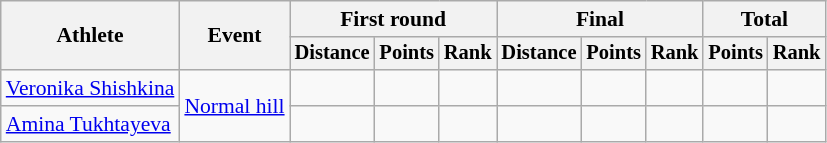<table class="wikitable" style="font-size:90%">
<tr>
<th rowspan=2>Athlete</th>
<th rowspan=2>Event</th>
<th colspan=3>First round</th>
<th colspan=3>Final</th>
<th colspan=2>Total</th>
</tr>
<tr style="font-size:95%">
<th>Distance</th>
<th>Points</th>
<th>Rank</th>
<th>Distance</th>
<th>Points</th>
<th>Rank</th>
<th>Points</th>
<th>Rank</th>
</tr>
<tr align=center>
<td align=left><a href='#'>Veronika Shishkina</a></td>
<td align=left rowspan=2><a href='#'>Normal hill</a></td>
<td></td>
<td></td>
<td></td>
<td></td>
<td></td>
<td></td>
<td></td>
<td></td>
</tr>
<tr align=center>
<td align=left><a href='#'>Amina Tukhtayeva</a></td>
<td></td>
<td></td>
<td></td>
<td></td>
<td></td>
<td></td>
<td></td>
<td></td>
</tr>
</table>
